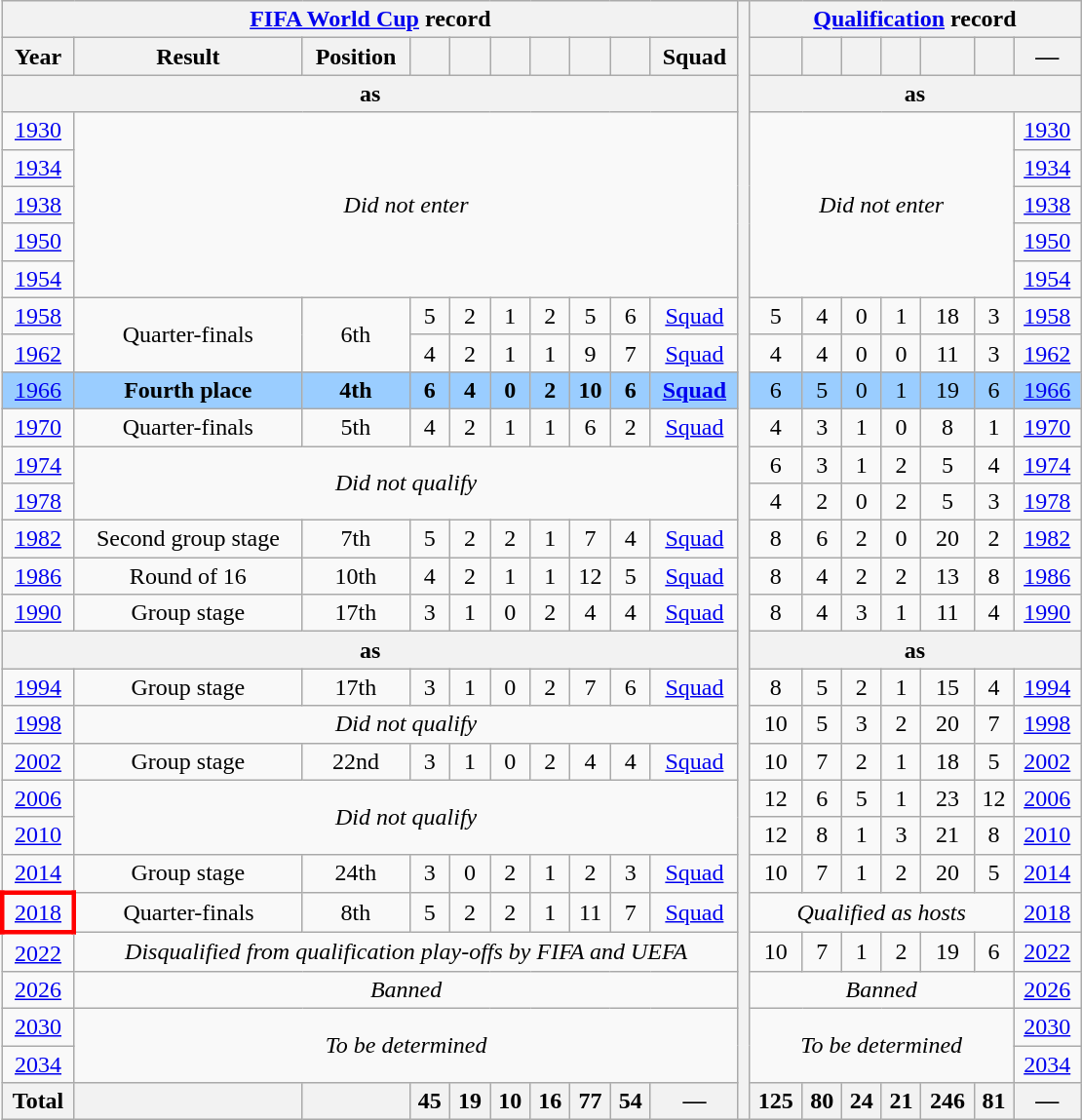<table class="wikitable" style="text-align: center;">
<tr>
<th colspan=10><a href='#'>FIFA World Cup</a> record</th>
<th width=1% rowspan=30></th>
<th colspan=7><a href='#'>Qualification</a> record</th>
</tr>
<tr>
<th>Year</th>
<th>Result</th>
<th>Position</th>
<th></th>
<th></th>
<th></th>
<th></th>
<th></th>
<th></th>
<th>Squad</th>
<th></th>
<th></th>
<th></th>
<th></th>
<th></th>
<th></th>
<th>—</th>
</tr>
<tr>
<th colspan=10>as </th>
<th colspan=8>as </th>
</tr>
<tr>
<td> <a href='#'>1930</a></td>
<td colspan=9 rowspan=5><em>Did not enter</em></td>
<td colspan=6 rowspan=5><em>Did not enter</em></td>
<td><a href='#'>1930</a></td>
</tr>
<tr>
<td> <a href='#'>1934</a></td>
<td><a href='#'>1934</a></td>
</tr>
<tr>
<td> <a href='#'>1938</a></td>
<td><a href='#'>1938</a></td>
</tr>
<tr>
<td> <a href='#'>1950</a></td>
<td><a href='#'>1950</a></td>
</tr>
<tr>
<td> <a href='#'>1954</a></td>
<td><a href='#'>1954</a></td>
</tr>
<tr>
<td> <a href='#'>1958</a></td>
<td rowspan=2>Quarter-finals</td>
<td rowspan=2>6th</td>
<td>5</td>
<td>2</td>
<td>1</td>
<td>2</td>
<td>5</td>
<td>6</td>
<td><a href='#'>Squad</a></td>
<td>5</td>
<td>4</td>
<td>0</td>
<td>1</td>
<td>18</td>
<td>3</td>
<td><a href='#'>1958</a></td>
</tr>
<tr>
<td> <a href='#'>1962</a></td>
<td>4</td>
<td>2</td>
<td>1</td>
<td>1</td>
<td>9</td>
<td>7</td>
<td><a href='#'>Squad</a></td>
<td>4</td>
<td>4</td>
<td>0</td>
<td>0</td>
<td>11</td>
<td>3</td>
<td><a href='#'>1962</a></td>
</tr>
<tr style="background:#9acdff;">
<td> <a href='#'>1966</a></td>
<td><strong>Fourth place</strong></td>
<td><strong>4th</strong></td>
<td><strong>6</strong></td>
<td><strong>4</strong></td>
<td><strong>0</strong></td>
<td><strong>2</strong></td>
<td><strong>10</strong></td>
<td><strong>6</strong></td>
<td><strong><a href='#'>Squad</a></strong></td>
<td>6</td>
<td>5</td>
<td>0</td>
<td>1</td>
<td>19</td>
<td>6</td>
<td><a href='#'>1966</a></td>
</tr>
<tr>
<td> <a href='#'>1970</a></td>
<td>Quarter-finals</td>
<td>5th</td>
<td>4</td>
<td>2</td>
<td>1</td>
<td>1</td>
<td>6</td>
<td>2</td>
<td><a href='#'>Squad</a></td>
<td>4</td>
<td>3</td>
<td>1</td>
<td>0</td>
<td>8</td>
<td>1</td>
<td><a href='#'>1970</a></td>
</tr>
<tr>
<td> <a href='#'>1974</a></td>
<td colspan=9 rowspan=2><em>Did not qualify</em></td>
<td>6</td>
<td>3</td>
<td>1</td>
<td>2</td>
<td>5</td>
<td>4</td>
<td><a href='#'>1974</a></td>
</tr>
<tr>
<td> <a href='#'>1978</a></td>
<td>4</td>
<td>2</td>
<td>0</td>
<td>2</td>
<td>5</td>
<td>3</td>
<td><a href='#'>1978</a></td>
</tr>
<tr>
<td> <a href='#'>1982</a></td>
<td>Second group stage</td>
<td>7th</td>
<td>5</td>
<td>2</td>
<td>2</td>
<td>1</td>
<td>7</td>
<td>4</td>
<td><a href='#'>Squad</a></td>
<td>8</td>
<td>6</td>
<td>2</td>
<td>0</td>
<td>20</td>
<td>2</td>
<td><a href='#'>1982</a></td>
</tr>
<tr>
<td> <a href='#'>1986</a></td>
<td>Round of 16</td>
<td>10th</td>
<td>4</td>
<td>2</td>
<td>1</td>
<td>1</td>
<td>12</td>
<td>5</td>
<td><a href='#'>Squad</a></td>
<td>8</td>
<td>4</td>
<td>2</td>
<td>2</td>
<td>13</td>
<td>8</td>
<td><a href='#'>1986</a></td>
</tr>
<tr>
<td> <a href='#'>1990</a></td>
<td>Group stage</td>
<td>17th</td>
<td>3</td>
<td>1</td>
<td>0</td>
<td>2</td>
<td>4</td>
<td>4</td>
<td><a href='#'>Squad</a></td>
<td>8</td>
<td>4</td>
<td>3</td>
<td>1</td>
<td>11</td>
<td>4</td>
<td><a href='#'>1990</a></td>
</tr>
<tr>
<th colspan=10>as </th>
<th colspan=8>as </th>
</tr>
<tr>
<td> <a href='#'>1994</a></td>
<td>Group stage</td>
<td>17th</td>
<td>3</td>
<td>1</td>
<td>0</td>
<td>2</td>
<td>7</td>
<td>6</td>
<td><a href='#'>Squad</a></td>
<td>8</td>
<td>5</td>
<td>2</td>
<td>1</td>
<td>15</td>
<td>4</td>
<td><a href='#'>1994</a></td>
</tr>
<tr>
<td> <a href='#'>1998</a></td>
<td colspan=9><em>Did not qualify</em></td>
<td>10</td>
<td>5</td>
<td>3</td>
<td>2</td>
<td>20</td>
<td>7</td>
<td><a href='#'>1998</a></td>
</tr>
<tr>
<td>  <a href='#'>2002</a></td>
<td>Group stage</td>
<td>22nd</td>
<td>3</td>
<td>1</td>
<td>0</td>
<td>2</td>
<td>4</td>
<td>4</td>
<td><a href='#'>Squad</a></td>
<td>10</td>
<td>7</td>
<td>2</td>
<td>1</td>
<td>18</td>
<td>5</td>
<td><a href='#'>2002</a></td>
</tr>
<tr>
<td> <a href='#'>2006</a></td>
<td colspan=9 rowspan=2><em>Did not qualify</em></td>
<td>12</td>
<td>6</td>
<td>5</td>
<td>1</td>
<td>23</td>
<td>12</td>
<td><a href='#'>2006</a></td>
</tr>
<tr>
<td> <a href='#'>2010</a></td>
<td>12</td>
<td>8</td>
<td>1</td>
<td>3</td>
<td>21</td>
<td>8</td>
<td><a href='#'>2010</a></td>
</tr>
<tr>
<td> <a href='#'>2014</a></td>
<td>Group stage</td>
<td>24th</td>
<td>3</td>
<td>0</td>
<td>2</td>
<td>1</td>
<td>2</td>
<td>3</td>
<td><a href='#'>Squad</a></td>
<td>10</td>
<td>7</td>
<td>1</td>
<td>2</td>
<td>20</td>
<td>5</td>
<td><a href='#'>2014</a></td>
</tr>
<tr>
<td style="border: 3px solid red"> <a href='#'>2018</a></td>
<td>Quarter-finals</td>
<td>8th</td>
<td>5</td>
<td>2</td>
<td>2</td>
<td>1</td>
<td>11</td>
<td>7</td>
<td><a href='#'>Squad</a></td>
<td colspan=6><em>Qualified as hosts</em></td>
<td><a href='#'>2018</a></td>
</tr>
<tr>
<td> <a href='#'>2022</a></td>
<td colspan=9><em>Disqualified from qualification play-offs by FIFA and UEFA</em></td>
<td>10</td>
<td>7</td>
<td>1</td>
<td>2</td>
<td>19</td>
<td>6</td>
<td><a href='#'>2022</a></td>
</tr>
<tr>
<td>   <a href='#'>2026</a></td>
<td colspan=9><em>Banned</em></td>
<td colspan=6><em>Banned</em></td>
<td><a href='#'>2026</a></td>
</tr>
<tr>
<td>   <a href='#'>2030</a></td>
<td colspan=9 rowspan=2><em>To be determined</em></td>
<td colspan=6 rowspan=2><em>To be determined</em></td>
<td><a href='#'>2030</a></td>
</tr>
<tr>
<td> <a href='#'>2034</a></td>
<td><a href='#'>2034</a></td>
</tr>
<tr>
<th>Total</th>
<th></th>
<th></th>
<th>45</th>
<th>19</th>
<th>10</th>
<th>16</th>
<th>77</th>
<th>54</th>
<th>—</th>
<th>125</th>
<th>80</th>
<th>24</th>
<th>21</th>
<th>246</th>
<th>81</th>
<th>—</th>
</tr>
</table>
